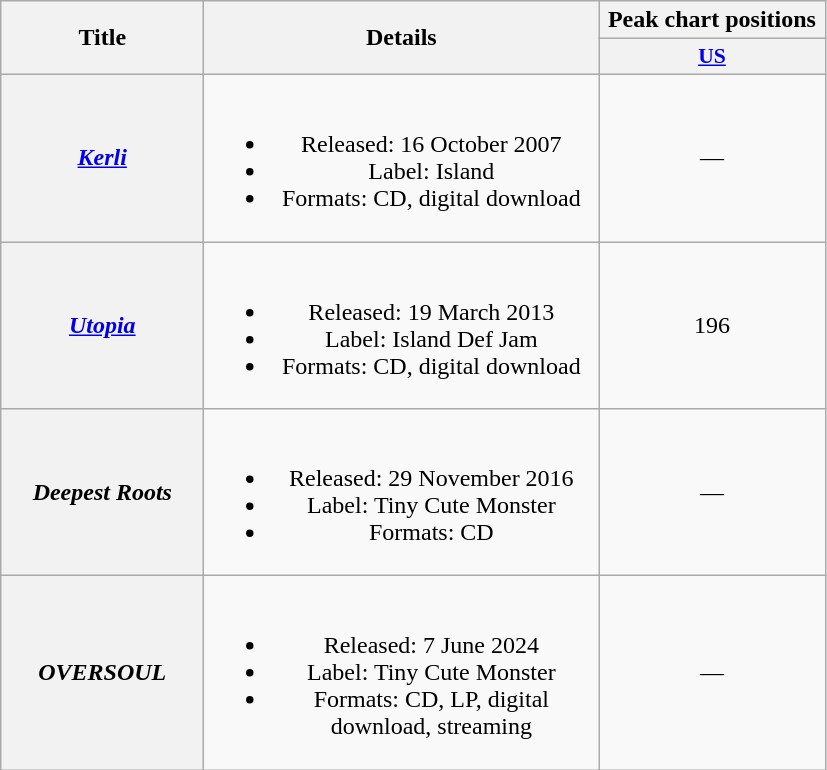<table class="wikitable plainrowheaders" style="text-align:center">
<tr>
<th scope="col" rowspan="2" style="width:8em;">Title</th>
<th scope="col" rowspan="2" style="width:16em;">Details</th>
<th scope="col" colspan="1">Peak chart positions</th>
</tr>
<tr>
<th scope="col" style="width:10em;font-size:90%;"><a href='#'>US</a><br></th>
</tr>
<tr>
<th scope="row"><em><a href='#'>Kerli</a></em></th>
<td><br><ul><li>Released: 16 October 2007</li><li>Label: Island</li><li>Formats: CD, digital download</li></ul></td>
<td>—</td>
</tr>
<tr>
<th scope="row"><em><a href='#'>Utopia</a></em></th>
<td><br><ul><li>Released: 19 March 2013</li><li>Label: Island Def Jam</li><li>Formats: CD, digital download</li></ul></td>
<td>196</td>
</tr>
<tr>
<th scope="row"><em>Deepest Roots</em></th>
<td><br><ul><li>Released: 29 November 2016</li><li>Label: Tiny Cute Monster</li><li>Formats: CD</li></ul></td>
<td>—</td>
</tr>
<tr>
<th scope="row"><em>OVERSOUL</em></th>
<td><br><ul><li>Released: 7 June 2024</li><li>Label: Tiny Cute Monster</li><li>Formats: CD, LP, digital download, streaming</li></ul></td>
<td>—</td>
</tr>
</table>
